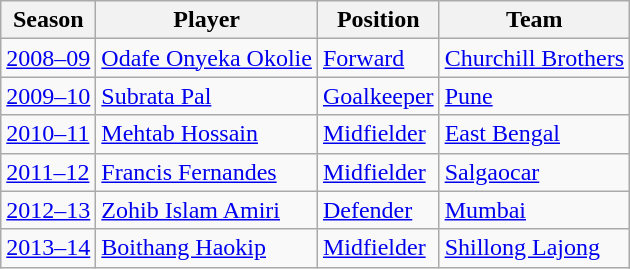<table class="wikitable sortable">
<tr>
<th>Season</th>
<th>Player</th>
<th>Position</th>
<th>Team</th>
</tr>
<tr>
<td><a href='#'>2008–09</a></td>
<td> <a href='#'>Odafe Onyeka Okolie</a></td>
<td><a href='#'>Forward</a></td>
<td><a href='#'>Churchill Brothers</a></td>
</tr>
<tr>
<td><a href='#'>2009–10</a></td>
<td> <a href='#'>Subrata Pal</a></td>
<td><a href='#'>Goalkeeper</a></td>
<td><a href='#'>Pune</a></td>
</tr>
<tr>
<td><a href='#'>2010–11</a></td>
<td> <a href='#'>Mehtab Hossain</a></td>
<td><a href='#'>Midfielder</a></td>
<td><a href='#'>East Bengal</a></td>
</tr>
<tr>
<td><a href='#'>2011–12</a></td>
<td> <a href='#'>Francis Fernandes</a></td>
<td><a href='#'>Midfielder</a></td>
<td><a href='#'>Salgaocar</a></td>
</tr>
<tr>
<td><a href='#'>2012–13</a></td>
<td> <a href='#'>Zohib Islam Amiri</a></td>
<td><a href='#'>Defender</a></td>
<td><a href='#'>Mumbai</a></td>
</tr>
<tr>
<td><a href='#'>2013–14</a></td>
<td> <a href='#'>Boithang Haokip</a></td>
<td><a href='#'>Midfielder</a></td>
<td><a href='#'>Shillong Lajong</a></td>
</tr>
</table>
